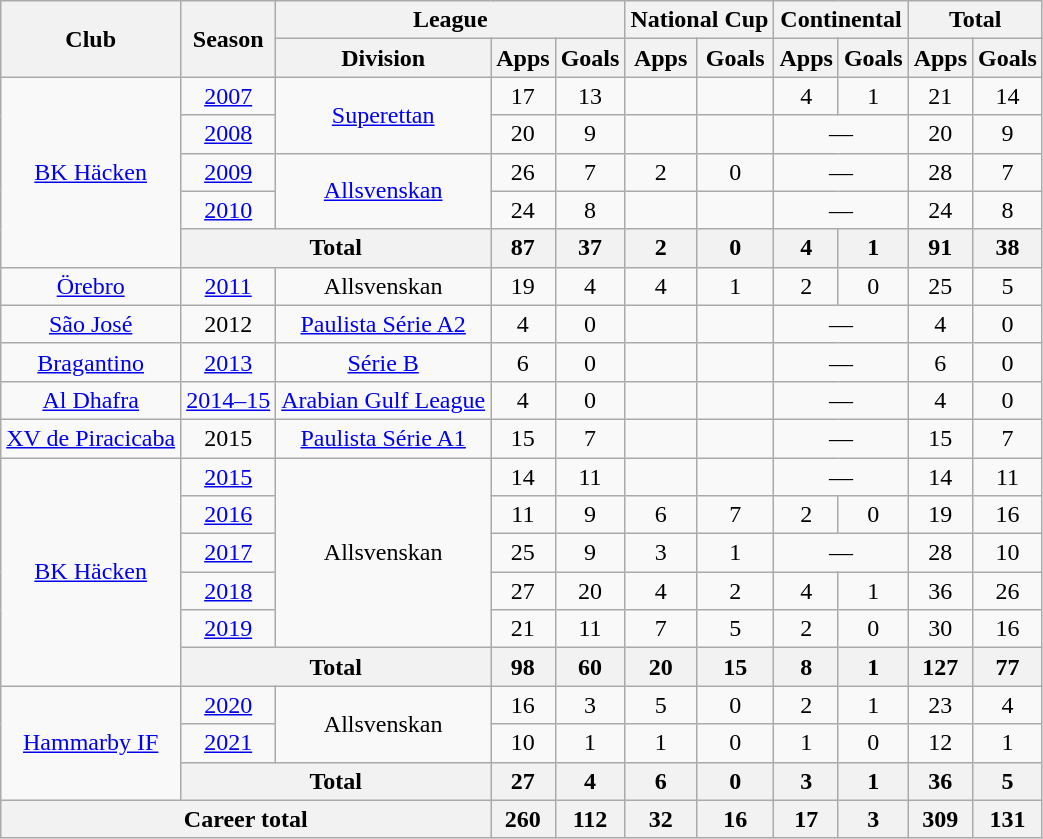<table class="wikitable" style="text-align:center">
<tr>
<th rowspan="2">Club</th>
<th rowspan="2">Season</th>
<th colspan="3">League</th>
<th colspan="2">National Cup</th>
<th colspan="2">Continental</th>
<th colspan="2">Total</th>
</tr>
<tr>
<th>Division</th>
<th>Apps</th>
<th>Goals</th>
<th>Apps</th>
<th>Goals</th>
<th>Apps</th>
<th>Goals</th>
<th>Apps</th>
<th>Goals</th>
</tr>
<tr>
<td rowspan="5"><a href='#'>BK Häcken</a></td>
<td><a href='#'>2007</a></td>
<td rowspan="2"><a href='#'>Superettan</a></td>
<td>17</td>
<td>13</td>
<td></td>
<td></td>
<td>4</td>
<td>1</td>
<td>21</td>
<td>14</td>
</tr>
<tr>
<td><a href='#'>2008</a></td>
<td>20</td>
<td>9</td>
<td></td>
<td></td>
<td colspan="2">—</td>
<td>20</td>
<td>9</td>
</tr>
<tr>
<td><a href='#'>2009</a></td>
<td rowspan="2"><a href='#'>Allsvenskan</a></td>
<td>26</td>
<td>7</td>
<td>2</td>
<td>0</td>
<td colspan="2">—</td>
<td>28</td>
<td>7</td>
</tr>
<tr>
<td><a href='#'>2010</a></td>
<td>24</td>
<td>8</td>
<td></td>
<td></td>
<td colspan="2">—</td>
<td>24</td>
<td>8</td>
</tr>
<tr>
<th colspan="2">Total</th>
<th>87</th>
<th>37</th>
<th>2</th>
<th>0</th>
<th>4</th>
<th>1</th>
<th>91</th>
<th>38</th>
</tr>
<tr>
<td><a href='#'>Örebro</a></td>
<td><a href='#'>2011</a></td>
<td>Allsvenskan</td>
<td>19</td>
<td>4</td>
<td>4</td>
<td>1</td>
<td>2</td>
<td>0</td>
<td>25</td>
<td>5</td>
</tr>
<tr>
<td><a href='#'>São José</a></td>
<td>2012</td>
<td><a href='#'>Paulista Série A2</a></td>
<td>4</td>
<td>0</td>
<td></td>
<td></td>
<td colspan="2">—</td>
<td>4</td>
<td>0</td>
</tr>
<tr>
<td><a href='#'>Bragantino</a></td>
<td><a href='#'>2013</a></td>
<td><a href='#'>Série B</a></td>
<td>6</td>
<td>0</td>
<td></td>
<td></td>
<td colspan="2">—</td>
<td>6</td>
<td>0</td>
</tr>
<tr>
<td><a href='#'>Al Dhafra</a></td>
<td><a href='#'>2014–15</a></td>
<td><a href='#'>Arabian Gulf League</a></td>
<td>4</td>
<td>0</td>
<td></td>
<td></td>
<td colspan="2">—</td>
<td>4</td>
<td>0</td>
</tr>
<tr>
<td><a href='#'>XV de Piracicaba</a></td>
<td>2015</td>
<td><a href='#'>Paulista Série A1</a></td>
<td>15</td>
<td>7</td>
<td></td>
<td></td>
<td colspan="2">—</td>
<td>15</td>
<td>7</td>
</tr>
<tr>
<td rowspan="6"><a href='#'>BK Häcken</a></td>
<td><a href='#'>2015</a></td>
<td rowspan="5">Allsvenskan</td>
<td>14</td>
<td>11</td>
<td></td>
<td></td>
<td colspan="2">—</td>
<td>14</td>
<td>11</td>
</tr>
<tr>
<td><a href='#'>2016</a></td>
<td>11</td>
<td>9</td>
<td>6</td>
<td>7</td>
<td>2</td>
<td>0</td>
<td>19</td>
<td>16</td>
</tr>
<tr>
<td><a href='#'>2017</a></td>
<td>25</td>
<td>9</td>
<td>3</td>
<td>1</td>
<td colspan="2">—</td>
<td>28</td>
<td>10</td>
</tr>
<tr>
<td><a href='#'>2018</a></td>
<td>27</td>
<td>20</td>
<td>4</td>
<td>2</td>
<td>4</td>
<td>1</td>
<td>36</td>
<td>26</td>
</tr>
<tr>
<td><a href='#'>2019</a></td>
<td>21</td>
<td>11</td>
<td>7</td>
<td>5</td>
<td>2</td>
<td>0</td>
<td>30</td>
<td>16</td>
</tr>
<tr>
<th colspan="2">Total</th>
<th>98</th>
<th>60</th>
<th>20</th>
<th>15</th>
<th>8</th>
<th>1</th>
<th>127</th>
<th>77</th>
</tr>
<tr>
<td rowspan="3"><a href='#'>Hammarby IF</a></td>
<td><a href='#'>2020</a></td>
<td rowspan="2">Allsvenskan</td>
<td>16</td>
<td>3</td>
<td>5</td>
<td>0</td>
<td>2</td>
<td>1</td>
<td>23</td>
<td>4</td>
</tr>
<tr>
<td><a href='#'>2021</a></td>
<td>10</td>
<td>1</td>
<td>1</td>
<td>0</td>
<td>1</td>
<td>0</td>
<td>12</td>
<td>1</td>
</tr>
<tr>
<th colspan="2">Total</th>
<th>27</th>
<th>4</th>
<th>6</th>
<th>0</th>
<th>3</th>
<th>1</th>
<th>36</th>
<th>5</th>
</tr>
<tr>
<th colspan="3">Career total</th>
<th>260</th>
<th>112</th>
<th>32</th>
<th>16</th>
<th>17</th>
<th>3</th>
<th>309</th>
<th>131</th>
</tr>
</table>
